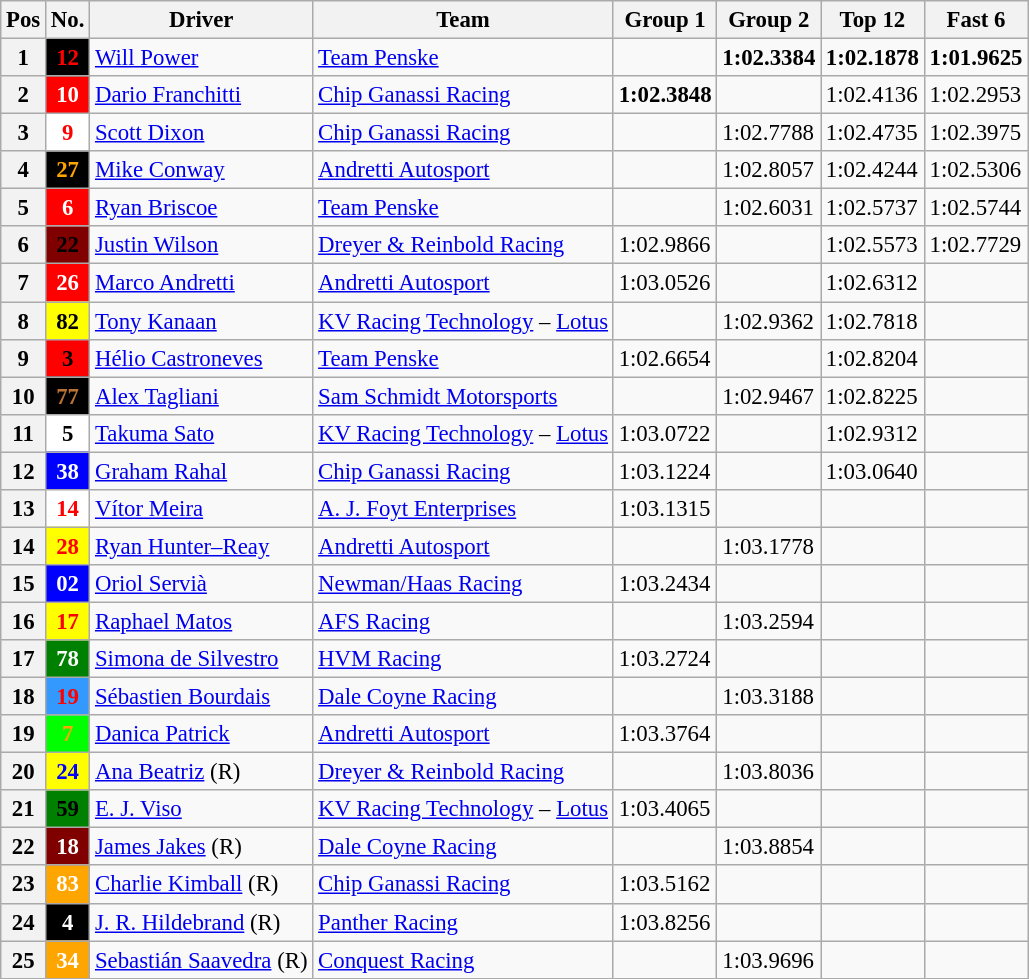<table class="wikitable" style="font-size:95%">
<tr>
<th>Pos</th>
<th>No.</th>
<th>Driver</th>
<th>Team</th>
<th>Group 1</th>
<th>Group 2</th>
<th>Top 12</th>
<th>Fast 6</th>
</tr>
<tr>
<th>1</th>
<td style="background:black; color:red;" align=center><strong>12</strong></td>
<td> <a href='#'>Will Power</a></td>
<td><a href='#'>Team Penske</a></td>
<td></td>
<td><strong>1:02.3384</strong></td>
<td><strong>1:02.1878</strong></td>
<td><strong>1:01.9625</strong></td>
</tr>
<tr>
<th>2</th>
<td style="background:red; color:white;" align=center><strong>10</strong></td>
<td> <a href='#'>Dario Franchitti</a></td>
<td><a href='#'>Chip Ganassi Racing</a></td>
<td><strong>1:02.3848</strong></td>
<td></td>
<td>1:02.4136</td>
<td>1:02.2953</td>
</tr>
<tr>
<th>3</th>
<td style="background:white; color:red;" align="center"><strong>9</strong></td>
<td> <a href='#'>Scott Dixon</a></td>
<td><a href='#'>Chip Ganassi Racing</a></td>
<td></td>
<td>1:02.7788</td>
<td>1:02.4735</td>
<td>1:02.3975</td>
</tr>
<tr>
<th>4</th>
<td style="background:black; color:orange;" align="center"><strong>27</strong></td>
<td> <a href='#'>Mike Conway</a></td>
<td><a href='#'>Andretti Autosport</a></td>
<td></td>
<td>1:02.8057</td>
<td>1:02.4244</td>
<td>1:02.5306</td>
</tr>
<tr>
<th>5</th>
<td style="background:red; color:white;" align="center"><strong>6</strong></td>
<td> <a href='#'>Ryan Briscoe</a></td>
<td><a href='#'>Team Penske</a></td>
<td></td>
<td>1:02.6031</td>
<td>1:02.5737</td>
<td>1:02.5744</td>
</tr>
<tr>
<th>6</th>
<td style="background:maroon; color:black;" align="center"><strong>22</strong></td>
<td> <a href='#'>Justin Wilson</a></td>
<td><a href='#'>Dreyer & Reinbold Racing</a></td>
<td>1:02.9866</td>
<td></td>
<td>1:02.5573</td>
<td>1:02.7729</td>
</tr>
<tr>
<th>7</th>
<td style="background:red; color:white;" align="center"><strong>26</strong></td>
<td> <a href='#'>Marco Andretti</a></td>
<td><a href='#'>Andretti Autosport</a></td>
<td>1:03.0526</td>
<td></td>
<td>1:02.6312</td>
<td></td>
</tr>
<tr>
<th>8</th>
<td style="background:yellow; color:black;" align="center"><strong>82</strong></td>
<td> <a href='#'>Tony Kanaan</a></td>
<td><a href='#'>KV Racing Technology</a> – <a href='#'>Lotus</a></td>
<td></td>
<td>1:02.9362</td>
<td>1:02.7818</td>
<td></td>
</tr>
<tr>
<th>9</th>
<td style="background:red; color:black;" align="center"><strong>3</strong></td>
<td> <a href='#'>Hélio Castroneves</a></td>
<td><a href='#'>Team Penske</a></td>
<td>1:02.6654</td>
<td></td>
<td>1:02.8204</td>
<td></td>
</tr>
<tr>
<th>10</th>
<td style="background:black; color:#B87333;" align="center"><strong>77</strong></td>
<td> <a href='#'>Alex Tagliani</a></td>
<td><a href='#'>Sam Schmidt Motorsports</a></td>
<td></td>
<td>1:02.9467</td>
<td>1:02.8225</td>
<td></td>
</tr>
<tr>
<th>11</th>
<td style="background:white; color:black;" align="center"><strong>5</strong></td>
<td> <a href='#'>Takuma Sato</a></td>
<td><a href='#'>KV Racing Technology</a> – <a href='#'>Lotus</a></td>
<td>1:03.0722</td>
<td></td>
<td>1:02.9312</td>
<td></td>
</tr>
<tr>
<th>12</th>
<td style="background:blue; color:white;" align="center"><strong>38</strong></td>
<td> <a href='#'>Graham Rahal</a></td>
<td><a href='#'>Chip Ganassi Racing</a></td>
<td>1:03.1224</td>
<td></td>
<td>1:03.0640</td>
<td></td>
</tr>
<tr>
<th>13</th>
<td style="background:white; color:red;" align=center><strong>14</strong></td>
<td> <a href='#'>Vítor Meira</a></td>
<td><a href='#'>A. J. Foyt Enterprises</a></td>
<td>1:03.1315</td>
<td></td>
<td></td>
<td></td>
</tr>
<tr>
<th>14</th>
<td style="background:yellow; color:red;" align="center"><strong>28</strong></td>
<td> <a href='#'>Ryan Hunter–Reay</a></td>
<td><a href='#'>Andretti Autosport</a></td>
<td></td>
<td>1:03.1778</td>
<td></td>
<td></td>
</tr>
<tr>
<th>15</th>
<td style="background:blue; color:white;" align="center"><strong>02</strong></td>
<td> <a href='#'>Oriol Servià</a></td>
<td><a href='#'>Newman/Haas Racing</a></td>
<td>1:03.2434</td>
<td></td>
<td></td>
<td></td>
</tr>
<tr>
<th>16</th>
<td style="background:yellow; color:red;" align="center"><strong>17</strong></td>
<td> <a href='#'>Raphael Matos</a></td>
<td><a href='#'>AFS Racing</a></td>
<td></td>
<td>1:03.2594</td>
<td></td>
<td></td>
</tr>
<tr>
<th>17</th>
<td style="background:green; color:white;" align="center"><strong>78</strong></td>
<td> <a href='#'>Simona de Silvestro</a></td>
<td><a href='#'>HVM Racing</a></td>
<td>1:03.2724</td>
<td></td>
<td></td>
<td></td>
</tr>
<tr>
<th>18</th>
<td style="background:#3399FF; color:red;" align="center"><strong>19</strong></td>
<td> <a href='#'>Sébastien Bourdais</a></td>
<td><a href='#'>Dale Coyne Racing</a></td>
<td></td>
<td>1:03.3188</td>
<td></td>
<td></td>
</tr>
<tr>
<th>19</th>
<td style="background:lime; color:orange;" align="center"><strong>7</strong></td>
<td> <a href='#'>Danica Patrick</a></td>
<td><a href='#'>Andretti Autosport</a></td>
<td>1:03.3764</td>
<td></td>
<td></td>
<td></td>
</tr>
<tr>
<th>20</th>
<td style="background:yellow; color:blue;" align="center"><strong>24</strong></td>
<td> <a href='#'>Ana Beatriz</a> (R)</td>
<td><a href='#'>Dreyer & Reinbold Racing</a></td>
<td></td>
<td>1:03.8036</td>
<td></td>
<td></td>
</tr>
<tr>
<th>21</th>
<td style="background:green; color:black;" align="center"><strong>59</strong></td>
<td> <a href='#'>E. J. Viso</a></td>
<td><a href='#'>KV Racing Technology</a> – <a href='#'>Lotus</a></td>
<td>1:03.4065</td>
<td></td>
<td></td>
<td></td>
</tr>
<tr>
<th>22</th>
<td style="background:maroon; color:white;" align="center"><strong>18</strong></td>
<td> <a href='#'>James Jakes</a> (R)</td>
<td><a href='#'>Dale Coyne Racing</a></td>
<td></td>
<td>1:03.8854</td>
<td></td>
<td></td>
</tr>
<tr>
<th>23</th>
<td style="background:orange; color:white;" align="center"><strong>83</strong></td>
<td> <a href='#'>Charlie Kimball</a> (R)</td>
<td><a href='#'>Chip Ganassi Racing</a></td>
<td>1:03.5162</td>
<td></td>
<td></td>
<td></td>
</tr>
<tr>
<th>24</th>
<td style="background:black; color:white;" align="center"><strong>4</strong></td>
<td> <a href='#'>J. R. Hildebrand</a> (R)</td>
<td><a href='#'>Panther Racing</a></td>
<td>1:03.8256</td>
<td></td>
<td></td>
<td></td>
</tr>
<tr>
<th>25</th>
<td style="background:orange; color:white;" align="center"><strong>34</strong></td>
<td> <a href='#'>Sebastián Saavedra</a> (R)</td>
<td><a href='#'>Conquest Racing</a></td>
<td></td>
<td>1:03.9696</td>
<td></td>
<td></td>
</tr>
</table>
